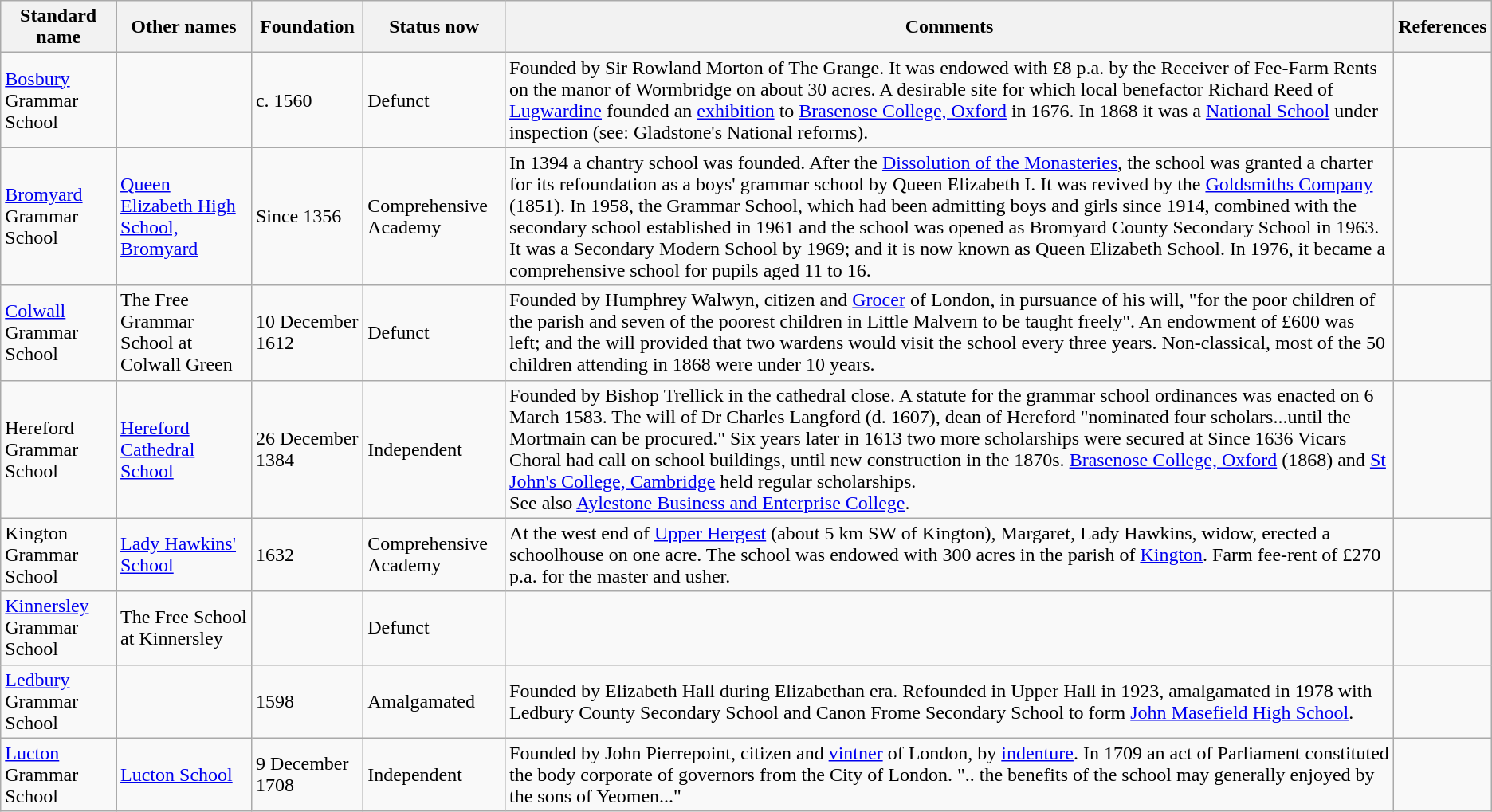<table class="wikitable">
<tr>
<th>Standard name</th>
<th>Other names</th>
<th>Foundation</th>
<th>Status now</th>
<th>Comments</th>
<th>References</th>
</tr>
<tr>
<td><a href='#'>Bosbury</a> Grammar School</td>
<td></td>
<td>c. 1560</td>
<td>Defunct</td>
<td>Founded by Sir Rowland Morton of The Grange. It was endowed with £8 p.a. by the Receiver of Fee-Farm Rents on the manor of Wormbridge on about 30 acres. A desirable site for which local benefactor Richard Reed of <a href='#'>Lugwardine</a> founded an <a href='#'>exhibition</a> to <a href='#'>Brasenose College, Oxford</a> in 1676. In 1868 it was a <a href='#'>National School</a> under inspection (see: Gladstone's National reforms).</td>
<td></td>
</tr>
<tr>
<td><a href='#'>Bromyard</a> Grammar School</td>
<td><a href='#'>Queen Elizabeth High School, Bromyard</a></td>
<td>Since 1356</td>
<td>Comprehensive Academy</td>
<td>In 1394 a chantry school was founded. After the <a href='#'>Dissolution of the Monasteries</a>, the school was granted a charter for its refoundation as a boys' grammar school by Queen Elizabeth I. It was revived by the <a href='#'>Goldsmiths Company</a> (1851). In 1958, the Grammar School, which had been admitting boys and girls since 1914, combined with the secondary school established in 1961 and the school was opened as Bromyard County Secondary School in 1963. It was a Secondary Modern School by 1969; and it is now known as Queen Elizabeth School. In 1976, it became a comprehensive school for pupils aged 11 to 16.</td>
<td></td>
</tr>
<tr>
<td><a href='#'>Colwall</a> Grammar School</td>
<td>The Free Grammar School at Colwall Green</td>
<td>10 December 1612</td>
<td>Defunct</td>
<td>Founded by Humphrey Walwyn, citizen and <a href='#'>Grocer</a> of London, in pursuance of his will, "for the poor children of the parish and seven of the poorest children in Little Malvern to be taught freely". An endowment of £600 was left; and the will provided that two wardens would visit the school every three years. Non-classical, most of the 50 children attending in 1868 were under 10 years.</td>
<td></td>
</tr>
<tr>
<td>Hereford Grammar School</td>
<td><a href='#'>Hereford Cathedral School</a></td>
<td>26 December 1384</td>
<td>Independent</td>
<td>Founded by Bishop Trellick in the cathedral close. A statute for the grammar school ordinances was enacted on 6 March 1583. The will of Dr Charles Langford (d. 1607), dean of Hereford "nominated four scholars...until the Mortmain can be procured." Six years later in 1613 two more scholarships were secured at Since 1636 Vicars Choral had call on school buildings, until new construction in the 1870s. <a href='#'>Brasenose College, Oxford</a> (1868) and <a href='#'>St John's College, Cambridge</a> held regular scholarships.<br>See also <a href='#'>Aylestone Business and Enterprise College</a>.</td>
<td></td>
</tr>
<tr>
<td>Kington Grammar School</td>
<td><a href='#'>Lady Hawkins' School</a></td>
<td>1632</td>
<td>Comprehensive<br>Academy</td>
<td>At the west end of <a href='#'>Upper Hergest</a> (about 5 km SW of Kington), Margaret, Lady Hawkins, widow, erected a schoolhouse on one acre. The school was endowed with 300 acres in the parish of <a href='#'>Kington</a>. Farm fee-rent of £270 p.a. for the master and usher.</td>
<td></td>
</tr>
<tr>
<td><a href='#'>Kinnersley</a> Grammar School</td>
<td>The Free School at Kinnersley</td>
<td></td>
<td>Defunct</td>
<td></td>
<td></td>
</tr>
<tr>
<td><a href='#'>Ledbury</a> Grammar School</td>
<td></td>
<td>1598</td>
<td>Amalgamated</td>
<td>Founded by Elizabeth Hall during Elizabethan era. Refounded in Upper Hall in 1923, amalgamated in 1978 with Ledbury County Secondary School and Canon Frome Secondary School to form <a href='#'>John Masefield High School</a>.</td>
<td></td>
</tr>
<tr>
<td><a href='#'>Lucton</a> Grammar School</td>
<td><a href='#'>Lucton School</a></td>
<td>9 December 1708</td>
<td>Independent</td>
<td>Founded by John Pierrepoint, citizen and <a href='#'>vintner</a> of London, by <a href='#'>indenture</a>. In 1709 an act of Parliament constituted the body corporate of governors from the City of London. ".. the benefits of the school may generally enjoyed by the sons of Yeomen..."</td>
<td></td>
</tr>
</table>
